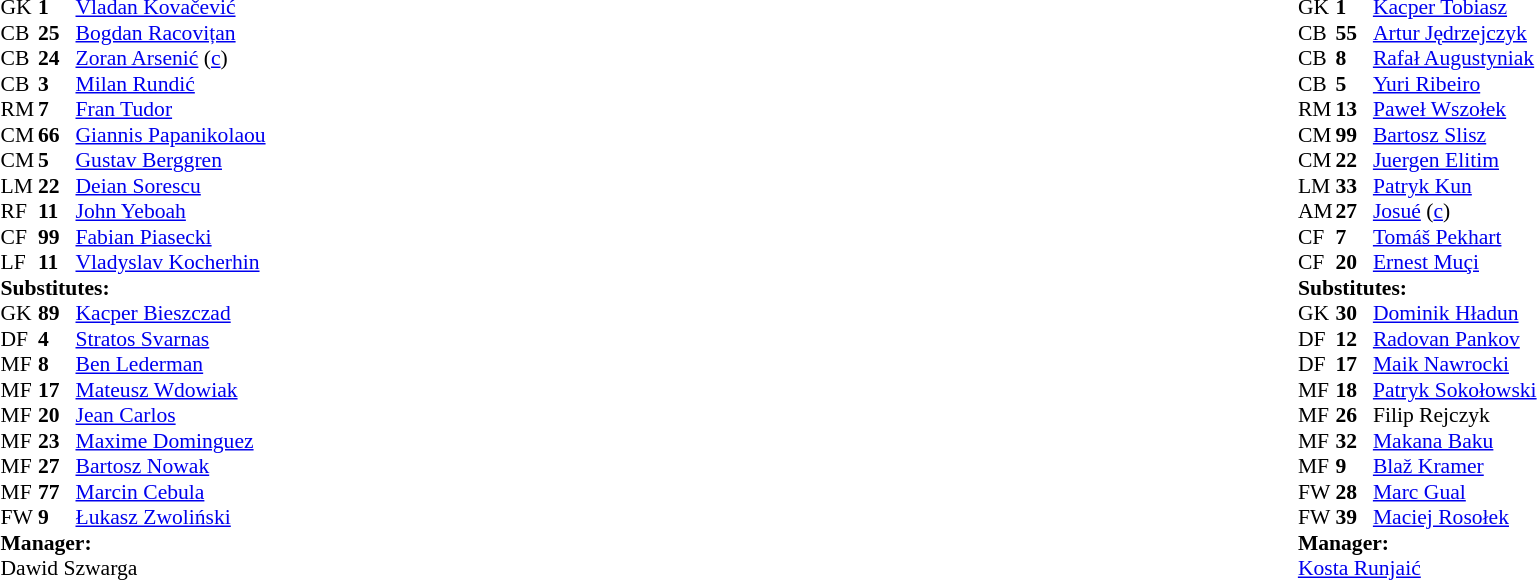<table style="width:100%">
<tr>
<td style="vertical-align:top; width:50%"><br><table style="font-size: 90%" cellspacing="0" cellpadding="0">
<tr>
<th width=25></th>
<th width=25></th>
</tr>
<tr>
<td>GK</td>
<td><strong>1</strong></td>
<td> <a href='#'>Vladan Kovačević</a></td>
</tr>
<tr>
<td>CB</td>
<td><strong>25</strong></td>
<td> <a href='#'>Bogdan Racovițan</a></td>
</tr>
<tr>
<td>CB</td>
<td><strong>24</strong></td>
<td> <a href='#'>Zoran Arsenić</a> (<a href='#'>c</a>)</td>
</tr>
<tr>
<td>CB</td>
<td><strong>3 </strong></td>
<td> <a href='#'>Milan Rundić</a></td>
</tr>
<tr>
<td>RM</td>
<td><strong>7 </strong></td>
<td> <a href='#'>Fran Tudor</a></td>
</tr>
<tr>
<td>CM</td>
<td><strong>66</strong></td>
<td> <a href='#'>Giannis Papanikolaou</a></td>
<td></td>
<td></td>
</tr>
<tr>
<td>CM</td>
<td><strong>5</strong></td>
<td> <a href='#'>Gustav Berggren</a></td>
<td></td>
<td></td>
</tr>
<tr>
<td>LM</td>
<td><strong>22</strong></td>
<td> <a href='#'>Deian Sorescu</a></td>
<td></td>
<td></td>
</tr>
<tr>
<td>RF</td>
<td><strong>11</strong></td>
<td> <a href='#'>John Yeboah</a></td>
<td></td>
<td></td>
</tr>
<tr>
<td>CF</td>
<td><strong>99</strong></td>
<td> <a href='#'>Fabian Piasecki</a></td>
<td></td>
<td></td>
</tr>
<tr>
<td>LF</td>
<td><strong>11</strong></td>
<td> <a href='#'>Vladyslav Kocherhin</a></td>
<td></td>
<td></td>
</tr>
<tr>
<td colspan=3><strong>Substitutes:</strong></td>
</tr>
<tr>
<td>GK</td>
<td><strong>89</strong></td>
<td> <a href='#'>Kacper Bieszczad</a></td>
</tr>
<tr>
<td>DF</td>
<td><strong>4</strong></td>
<td> <a href='#'>Stratos Svarnas</a></td>
</tr>
<tr>
<td>MF</td>
<td><strong>8</strong></td>
<td> <a href='#'>Ben Lederman</a></td>
<td></td>
<td></td>
</tr>
<tr>
<td>MF</td>
<td><strong>17</strong></td>
<td> <a href='#'>Mateusz Wdowiak</a></td>
</tr>
<tr>
<td>MF</td>
<td><strong>20</strong></td>
<td> <a href='#'>Jean Carlos</a></td>
<td></td>
<td></td>
</tr>
<tr>
<td>MF</td>
<td><strong>23</strong></td>
<td> <a href='#'>Maxime Dominguez</a></td>
<td></td>
<td></td>
</tr>
<tr>
<td>MF</td>
<td><strong>27</strong></td>
<td> <a href='#'>Bartosz Nowak</a></td>
</tr>
<tr>
<td>MF</td>
<td><strong>77</strong></td>
<td> <a href='#'>Marcin Cebula</a></td>
<td></td>
<td></td>
</tr>
<tr>
<td>FW</td>
<td><strong>9</strong></td>
<td> <a href='#'>Łukasz Zwoliński</a></td>
<td></td>
<td></td>
</tr>
<tr>
<td colspan=3><strong>Manager:</strong></td>
</tr>
<tr>
<td colspan=4> Dawid Szwarga</td>
</tr>
</table>
</td>
<td style="vertical-align:top; width:50%"><br><table cellspacing="0" cellpadding="0" style="font-size:90%; margin:auto;">
<tr>
<th width=25></th>
<th width=25></th>
</tr>
<tr>
<td>GK</td>
<td><strong>1</strong></td>
<td> <a href='#'>Kacper Tobiasz</a></td>
</tr>
<tr>
<td>CB</td>
<td><strong>55</strong></td>
<td> <a href='#'>Artur Jędrzejczyk</a></td>
<td></td>
<td></td>
</tr>
<tr>
<td>CB</td>
<td><strong>8</strong></td>
<td> <a href='#'>Rafał Augustyniak</a></td>
<td></td>
<td></td>
</tr>
<tr>
<td>CB</td>
<td><strong>5</strong></td>
<td> <a href='#'>Yuri Ribeiro</a></td>
</tr>
<tr>
<td>RM</td>
<td><strong>13</strong></td>
<td> <a href='#'>Paweł Wszołek</a></td>
</tr>
<tr>
<td>CM</td>
<td><strong>99</strong></td>
<td> <a href='#'>Bartosz Slisz</a></td>
<td></td>
<td></td>
</tr>
<tr>
<td>CM</td>
<td><strong>22</strong></td>
<td> <a href='#'>Juergen Elitim</a></td>
<td></td>
<td></td>
</tr>
<tr>
<td>LM</td>
<td><strong>33</strong></td>
<td> <a href='#'>Patryk Kun</a></td>
<td></td>
<td></td>
</tr>
<tr>
<td>AM</td>
<td><strong>27</strong></td>
<td> <a href='#'>Josué</a> (<a href='#'>c</a>)</td>
</tr>
<tr>
<td>CF</td>
<td><strong>7</strong></td>
<td> <a href='#'>Tomáš Pekhart</a></td>
<td></td>
<td></td>
</tr>
<tr>
<td>CF</td>
<td><strong>20</strong></td>
<td> <a href='#'>Ernest Muçi</a></td>
<td></td>
<td></td>
</tr>
<tr>
<td colspan=3><strong>Substitutes:</strong></td>
</tr>
<tr>
<td>GK</td>
<td><strong>30</strong></td>
<td> <a href='#'>Dominik Hładun</a></td>
</tr>
<tr>
<td>DF</td>
<td><strong>12</strong></td>
<td> <a href='#'>Radovan Pankov</a></td>
</tr>
<tr>
<td>DF</td>
<td><strong>17</strong></td>
<td> <a href='#'>Maik Nawrocki</a></td>
<td></td>
<td></td>
</tr>
<tr>
<td>MF</td>
<td><strong>18</strong></td>
<td> <a href='#'>Patryk Sokołowski</a></td>
</tr>
<tr>
<td>MF</td>
<td><strong>26</strong></td>
<td> Filip Rejczyk</td>
</tr>
<tr>
<td>MF</td>
<td><strong>32</strong></td>
<td> <a href='#'>Makana Baku</a></td>
<td></td>
<td></td>
</tr>
<tr>
<td>MF</td>
<td><strong>9</strong></td>
<td> <a href='#'>Blaž Kramer</a></td>
<td></td>
<td></td>
</tr>
<tr>
<td>FW</td>
<td><strong>28</strong></td>
<td> <a href='#'>Marc Gual</a></td>
<td></td>
<td></td>
</tr>
<tr>
<td>FW</td>
<td><strong>39</strong></td>
<td> <a href='#'>Maciej Rosołek</a></td>
<td></td>
<td></td>
</tr>
<tr>
<td colspan=3><strong>Manager:</strong></td>
</tr>
<tr>
<td colspan=4> <a href='#'>Kosta Runjaić</a></td>
</tr>
</table>
</td>
</tr>
</table>
